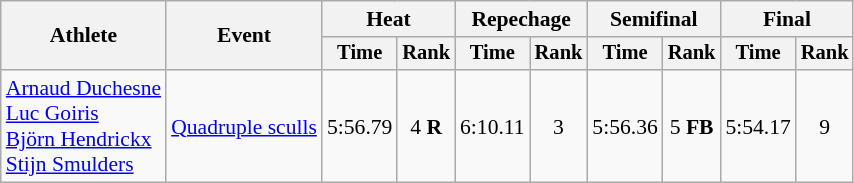<table class=wikitable style="font-size:90%; text-align:center">
<tr>
<th rowspan=2>Athlete</th>
<th rowspan=2>Event</th>
<th colspan=2>Heat</th>
<th colspan=2>Repechage</th>
<th colspan=2>Semifinal</th>
<th colspan=2>Final</th>
</tr>
<tr style=font-size:95%>
<th>Time</th>
<th>Rank</th>
<th>Time</th>
<th>Rank</th>
<th>Time</th>
<th>Rank</th>
<th>Time</th>
<th>Rank</th>
</tr>
<tr>
<td align=left><a href='#'>Arnaud Duchesne</a><br><a href='#'>Luc Goiris</a><br><a href='#'>Björn Hendrickx</a><br><a href='#'>Stijn Smulders</a></td>
<td align=left><a href='#'>Quadruple sculls</a></td>
<td>5:56.79</td>
<td>4 <strong>R</strong></td>
<td>6:10.11</td>
<td>3</td>
<td>5:56.36</td>
<td>5 <strong>FB</strong></td>
<td>5:54.17</td>
<td>9</td>
</tr>
</table>
